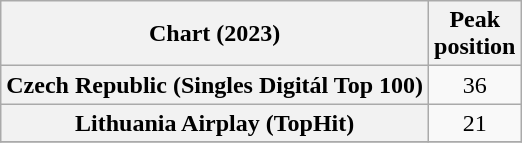<table class="wikitable plainrowheaders sortable" style="text-align:center">
<tr>
<th scope="col">Chart (2023)</th>
<th scope="col">Peak<br>position</th>
</tr>
<tr>
<th scope="row">Czech Republic (Singles Digitál Top 100)</th>
<td>36</td>
</tr>
<tr>
<th scope="row">Lithuania Airplay (TopHit)</th>
<td>21</td>
</tr>
<tr>
</tr>
</table>
